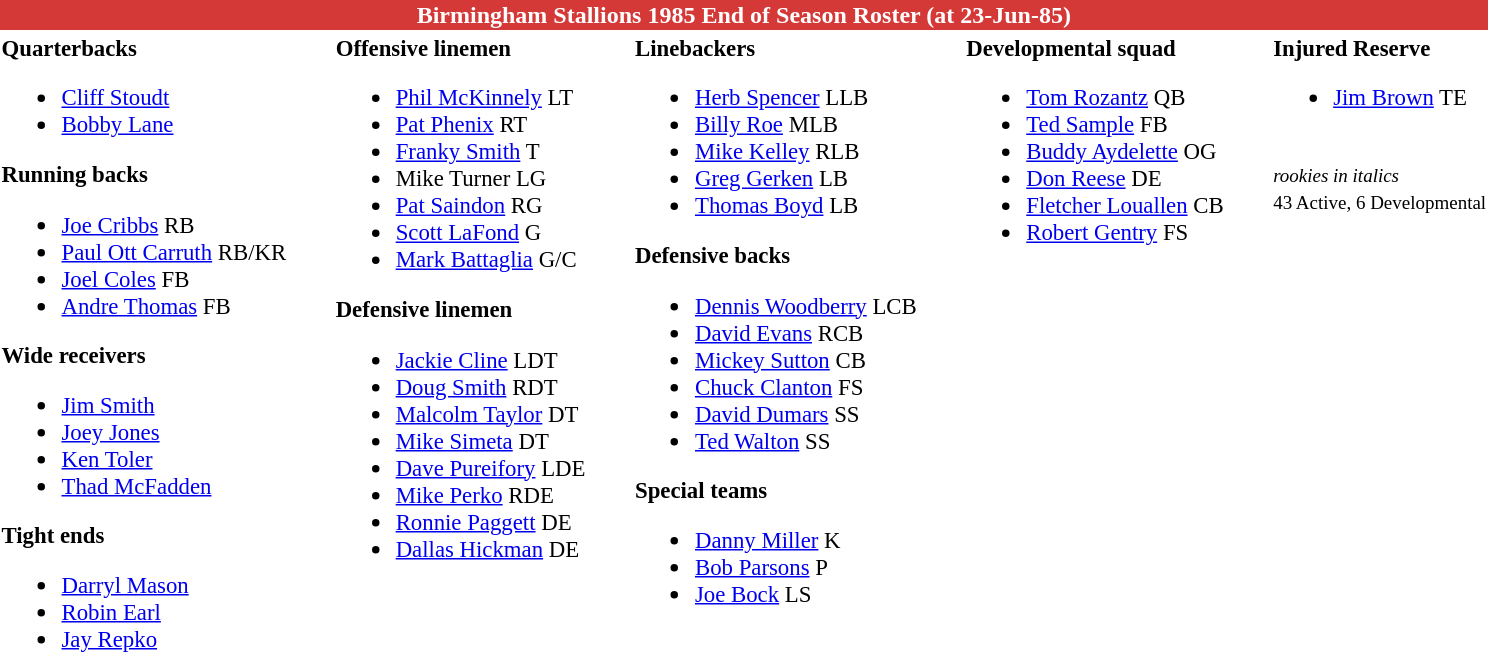<table class="toccolours" style="text-align: left;">
<tr>
<th colspan="9" style="background:#D43837; color:white; text-align:center;">Birmingham Stallions 1985 End of Season Roster (at 23-Jun-85)</th>
</tr>
<tr>
<td style="font-size:95%; vertical-align:top;"><strong>Quarterbacks</strong><br><ul><li> <a href='#'>Cliff Stoudt</a></li><li> <a href='#'>Bobby Lane</a></li></ul><strong>Running backs</strong><ul><li> <a href='#'>Joe Cribbs</a> RB</li><li> <a href='#'>Paul Ott Carruth</a> RB/KR</li><li> <a href='#'>Joel Coles</a> FB</li><li> <a href='#'>Andre Thomas</a> FB</li></ul><strong>Wide receivers</strong><ul><li> <a href='#'>Jim Smith</a></li><li> <a href='#'>Joey Jones</a></li><li> <a href='#'>Ken Toler</a></li><li> <a href='#'>Thad McFadden</a></li></ul><strong>Tight ends</strong><ul><li> <a href='#'>Darryl Mason</a></li><li> <a href='#'>Robin Earl</a></li><li> <a href='#'>Jay Repko</a></li></ul></td>
<td style="width: 25px;"></td>
<td style="font-size:95%; vertical-align:top;"><strong>Offensive linemen</strong><br><ul><li> <a href='#'>Phil McKinnely</a> LT</li><li> <a href='#'>Pat Phenix</a> RT</li><li> <a href='#'>Franky Smith</a> T</li><li> Mike Turner LG</li><li> <a href='#'>Pat Saindon</a> RG</li><li> <a href='#'>Scott LaFond</a> G</li><li> <a href='#'>Mark Battaglia</a> G/C</li></ul><strong>Defensive linemen</strong><ul><li> <a href='#'>Jackie Cline</a> LDT</li><li> <a href='#'>Doug Smith</a> RDT</li><li> <a href='#'>Malcolm Taylor</a> DT</li><li> <a href='#'>Mike Simeta</a> DT</li><li> <a href='#'>Dave Pureifory</a> LDE</li><li> <a href='#'>Mike Perko</a> RDE</li><li> <a href='#'>Ronnie Paggett</a> DE</li><li> <a href='#'>Dallas Hickman</a> DE</li></ul></td>
<td style="width: 25px;"></td>
<td style="font-size:95%; vertical-align:top;"><strong>Linebackers</strong><br><ul><li> <a href='#'>Herb Spencer</a> LLB</li><li> <a href='#'>Billy Roe</a> MLB</li><li> <a href='#'>Mike Kelley</a> RLB</li><li> <a href='#'>Greg Gerken</a> LB</li><li> <a href='#'>Thomas Boyd</a> LB</li></ul><strong>Defensive backs</strong><ul><li> <a href='#'>Dennis Woodberry</a> LCB</li><li> <a href='#'>David Evans</a> RCB</li><li> <a href='#'>Mickey Sutton</a> CB</li><li> <a href='#'>Chuck Clanton</a> FS</li><li> <a href='#'>David Dumars</a> SS</li><li> <a href='#'>Ted Walton</a> SS</li></ul><strong>Special teams</strong><ul><li> <a href='#'>Danny Miller</a> K</li><li> <a href='#'>Bob Parsons</a> P</li><li> <a href='#'>Joe Bock</a> LS</li></ul></td>
<td style="width: 25px;"></td>
<td style="font-size:95%; vertical-align:top;"><strong>Developmental squad</strong><br><ul><li> <a href='#'>Tom Rozantz</a> QB</li><li> <a href='#'>Ted Sample</a> FB</li><li> <a href='#'>Buddy Aydelette</a> OG</li><li> <a href='#'>Don Reese</a> DE</li><li> <a href='#'>Fletcher Louallen</a> CB</li><li> <a href='#'>Robert Gentry</a> FS</li></ul></td>
<td style="width: 25px;"></td>
<td style="font-size:95%; vertical-align:top;"><strong>Injured Reserve</strong><br><ul><li> <a href='#'>Jim Brown</a> TE</li></ul><br>
<small><em>rookies in italics</em></small><br>
<small>43 Active, 6 Developmental</small></td>
</tr>
</table>
